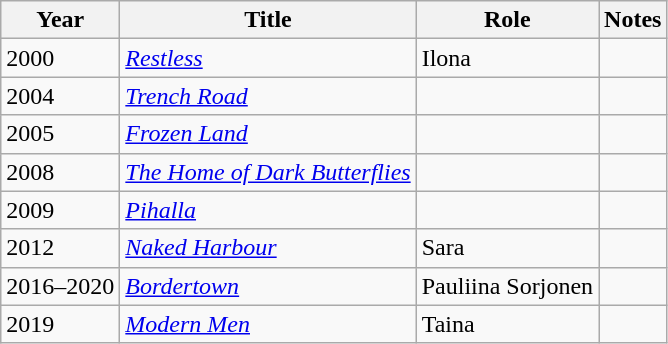<table class="wikitable sortable">
<tr>
<th>Year</th>
<th>Title</th>
<th>Role</th>
<th class="unsortable">Notes</th>
</tr>
<tr>
<td>2000</td>
<td><em><a href='#'>Restless</a></em></td>
<td>Ilona</td>
<td></td>
</tr>
<tr>
<td>2004</td>
<td><em><a href='#'>Trench Road</a></em></td>
<td></td>
<td></td>
</tr>
<tr>
<td>2005</td>
<td><em><a href='#'>Frozen Land</a></em></td>
<td></td>
<td></td>
</tr>
<tr>
<td>2008</td>
<td><em><a href='#'>The Home of Dark Butterflies</a></em></td>
<td></td>
<td></td>
</tr>
<tr>
<td>2009</td>
<td><em><a href='#'>Pihalla</a></em></td>
<td></td>
<td></td>
</tr>
<tr>
<td>2012</td>
<td><em><a href='#'>Naked Harbour</a></em></td>
<td>Sara</td>
<td></td>
</tr>
<tr>
<td>2016–2020</td>
<td><em><a href='#'>Bordertown</a></em></td>
<td>Pauliina Sorjonen</td>
<td></td>
</tr>
<tr>
<td>2019</td>
<td><em><a href='#'>Modern Men</a></em></td>
<td>Taina</td>
<td></td>
</tr>
</table>
